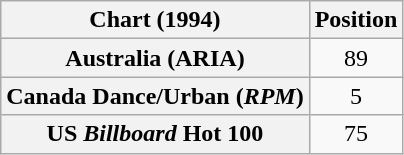<table class="wikitable sortable plainrowheaders" style="text-align:center">
<tr>
<th>Chart (1994)</th>
<th>Position</th>
</tr>
<tr>
<th scope="row">Australia (ARIA)</th>
<td>89</td>
</tr>
<tr>
<th scope="row">Canada Dance/Urban (<em>RPM</em>)</th>
<td>5</td>
</tr>
<tr>
<th scope="row">US <em>Billboard</em> Hot 100</th>
<td>75</td>
</tr>
</table>
